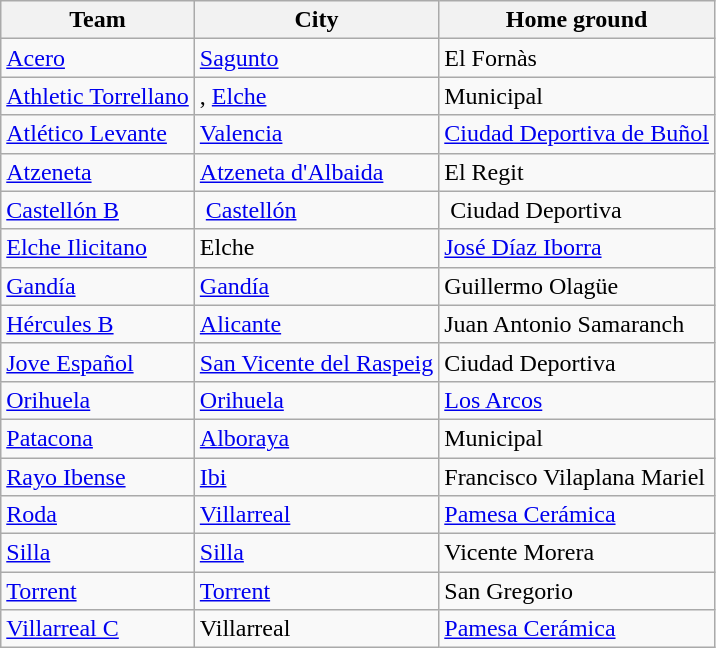<table class="wikitable sortable">
<tr>
<th>Team</th>
<th>City</th>
<th>Home ground</th>
</tr>
<tr>
<td><a href='#'>Acero</a></td>
<td><a href='#'>Sagunto</a></td>
<td>El Fornàs</td>
</tr>
<tr>
<td><a href='#'>Athletic Torrellano</a></td>
<td>, <a href='#'>Elche</a></td>
<td>Municipal</td>
</tr>
<tr>
<td><a href='#'>Atlético Levante</a></td>
<td><a href='#'>Valencia</a></td>
<td><a href='#'>Ciudad Deportiva de Buñol</a></td>
</tr>
<tr>
<td><a href='#'>Atzeneta</a></td>
<td><a href='#'>Atzeneta d'Albaida</a></td>
<td>El Regit</td>
</tr>
<tr>
<td><a href='#'>Castellón B</a> </td>
<td> <a href='#'>Castellón</a></td>
<td> Ciudad Deportiva</td>
</tr>
<tr>
<td><a href='#'>Elche Ilicitano</a></td>
<td>Elche</td>
<td><a href='#'>José Díaz Iborra</a></td>
</tr>
<tr>
<td><a href='#'>Gandía</a></td>
<td><a href='#'>Gandía</a></td>
<td>Guillermo Olagüe</td>
</tr>
<tr>
<td><a href='#'>Hércules B</a></td>
<td><a href='#'>Alicante</a></td>
<td>Juan Antonio Samaranch</td>
</tr>
<tr>
<td><a href='#'>Jove Español</a></td>
<td><a href='#'>San Vicente del Raspeig</a></td>
<td>Ciudad Deportiva</td>
</tr>
<tr>
<td><a href='#'>Orihuela</a></td>
<td><a href='#'>Orihuela</a></td>
<td><a href='#'>Los Arcos</a></td>
</tr>
<tr>
<td><a href='#'>Patacona</a></td>
<td><a href='#'>Alboraya</a></td>
<td>Municipal</td>
</tr>
<tr>
<td><a href='#'>Rayo Ibense</a></td>
<td><a href='#'>Ibi</a></td>
<td>Francisco Vilaplana Mariel</td>
</tr>
<tr>
<td><a href='#'>Roda</a></td>
<td><a href='#'>Villarreal</a></td>
<td><a href='#'>Pamesa Cerámica</a></td>
</tr>
<tr>
<td><a href='#'>Silla</a></td>
<td><a href='#'>Silla</a></td>
<td>Vicente Morera</td>
</tr>
<tr>
<td><a href='#'>Torrent</a></td>
<td><a href='#'>Torrent</a></td>
<td>San Gregorio</td>
</tr>
<tr>
<td><a href='#'>Villarreal C</a></td>
<td>Villarreal</td>
<td><a href='#'>Pamesa Cerámica</a></td>
</tr>
</table>
